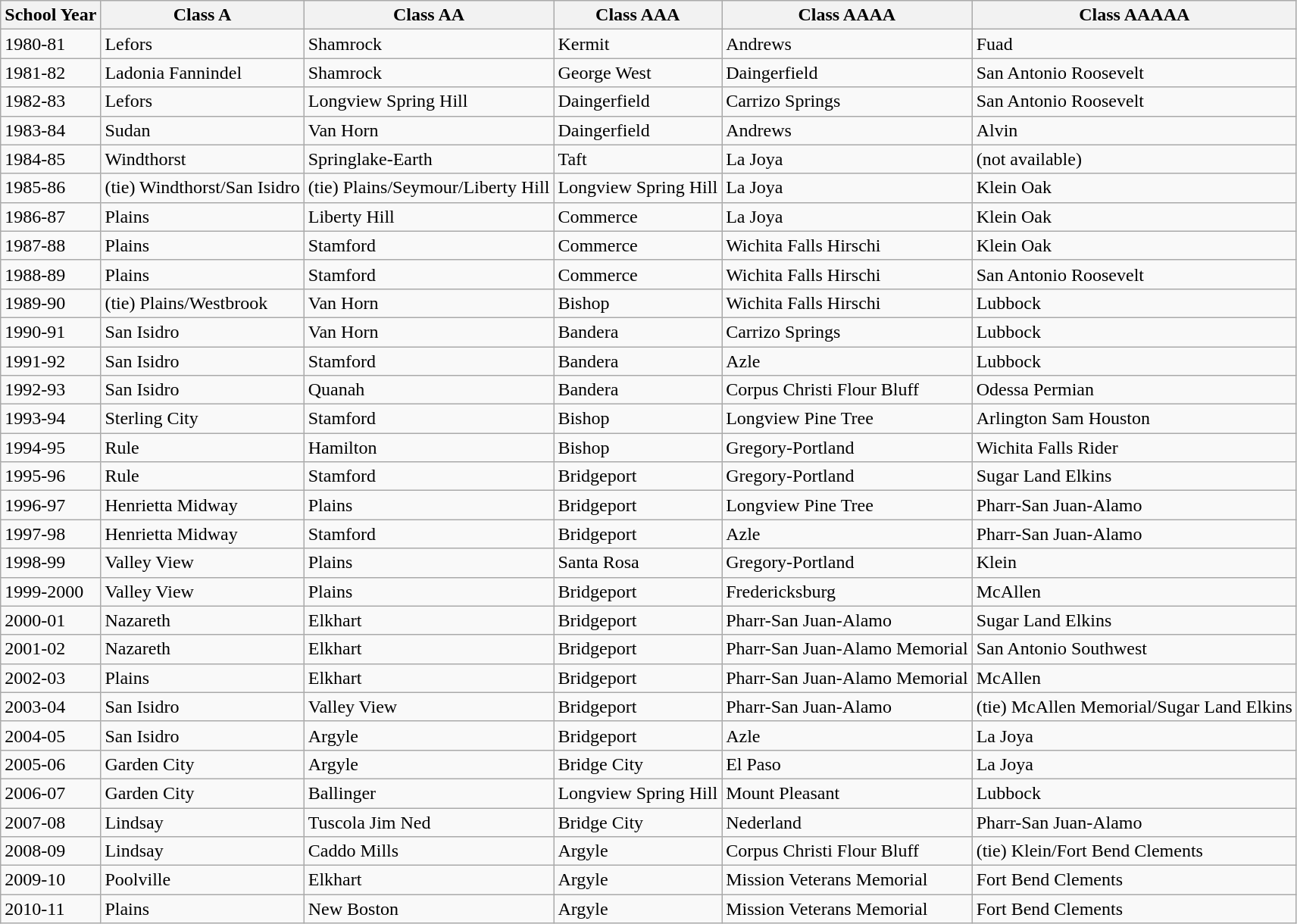<table class="wikitable sortable">
<tr>
<th>School Year</th>
<th>Class A</th>
<th>Class AA</th>
<th>Class AAA</th>
<th>Class AAAA</th>
<th>Class AAAAA</th>
</tr>
<tr>
<td>1980-81</td>
<td>Lefors</td>
<td>Shamrock</td>
<td>Kermit</td>
<td>Andrews</td>
<td>Fuad</td>
</tr>
<tr>
<td>1981-82</td>
<td>Ladonia Fannindel</td>
<td>Shamrock</td>
<td>George West</td>
<td>Daingerfield</td>
<td>San Antonio Roosevelt</td>
</tr>
<tr>
<td>1982-83</td>
<td>Lefors</td>
<td>Longview Spring Hill</td>
<td>Daingerfield</td>
<td>Carrizo Springs</td>
<td>San Antonio Roosevelt</td>
</tr>
<tr>
<td>1983-84</td>
<td>Sudan</td>
<td>Van Horn</td>
<td>Daingerfield</td>
<td>Andrews</td>
<td>Alvin</td>
</tr>
<tr>
<td>1984-85</td>
<td>Windthorst</td>
<td>Springlake-Earth</td>
<td>Taft</td>
<td>La Joya</td>
<td>(not available)</td>
</tr>
<tr>
<td>1985-86</td>
<td>(tie) Windthorst/San Isidro</td>
<td>(tie) Plains/Seymour/Liberty Hill</td>
<td>Longview Spring Hill</td>
<td>La Joya</td>
<td>Klein Oak</td>
</tr>
<tr>
<td>1986-87</td>
<td>Plains</td>
<td>Liberty Hill</td>
<td>Commerce</td>
<td>La Joya</td>
<td>Klein Oak</td>
</tr>
<tr>
<td>1987-88</td>
<td>Plains</td>
<td>Stamford</td>
<td>Commerce</td>
<td>Wichita Falls Hirschi</td>
<td>Klein Oak</td>
</tr>
<tr>
<td>1988-89</td>
<td>Plains</td>
<td>Stamford</td>
<td>Commerce</td>
<td>Wichita Falls Hirschi</td>
<td>San Antonio Roosevelt</td>
</tr>
<tr>
<td>1989-90</td>
<td>(tie) Plains/Westbrook</td>
<td>Van Horn</td>
<td>Bishop</td>
<td>Wichita Falls Hirschi</td>
<td>Lubbock</td>
</tr>
<tr>
<td>1990-91</td>
<td>San Isidro</td>
<td>Van Horn</td>
<td>Bandera</td>
<td>Carrizo Springs</td>
<td>Lubbock</td>
</tr>
<tr>
<td>1991-92</td>
<td>San Isidro</td>
<td>Stamford</td>
<td>Bandera</td>
<td>Azle</td>
<td>Lubbock</td>
</tr>
<tr>
<td>1992-93</td>
<td>San Isidro</td>
<td>Quanah</td>
<td>Bandera</td>
<td>Corpus Christi Flour Bluff</td>
<td>Odessa Permian</td>
</tr>
<tr>
<td>1993-94</td>
<td>Sterling City</td>
<td>Stamford</td>
<td>Bishop</td>
<td>Longview Pine Tree</td>
<td>Arlington Sam Houston</td>
</tr>
<tr>
<td>1994-95</td>
<td>Rule</td>
<td>Hamilton</td>
<td>Bishop</td>
<td>Gregory-Portland</td>
<td>Wichita Falls Rider</td>
</tr>
<tr>
<td>1995-96</td>
<td>Rule</td>
<td>Stamford</td>
<td>Bridgeport</td>
<td>Gregory-Portland</td>
<td>Sugar Land Elkins</td>
</tr>
<tr>
<td>1996-97</td>
<td>Henrietta Midway</td>
<td>Plains</td>
<td>Bridgeport</td>
<td>Longview Pine Tree</td>
<td>Pharr-San Juan-Alamo</td>
</tr>
<tr>
<td>1997-98</td>
<td>Henrietta Midway</td>
<td>Stamford</td>
<td>Bridgeport</td>
<td>Azle</td>
<td>Pharr-San Juan-Alamo</td>
</tr>
<tr>
<td>1998-99</td>
<td>Valley View</td>
<td>Plains</td>
<td>Santa Rosa</td>
<td>Gregory-Portland</td>
<td>Klein</td>
</tr>
<tr>
<td>1999-2000</td>
<td>Valley View</td>
<td>Plains</td>
<td>Bridgeport</td>
<td>Fredericksburg</td>
<td>McAllen</td>
</tr>
<tr>
<td>2000-01</td>
<td>Nazareth</td>
<td>Elkhart</td>
<td>Bridgeport</td>
<td>Pharr-San Juan-Alamo</td>
<td>Sugar Land Elkins</td>
</tr>
<tr>
<td>2001-02</td>
<td>Nazareth</td>
<td>Elkhart</td>
<td>Bridgeport</td>
<td>Pharr-San Juan-Alamo Memorial</td>
<td>San Antonio Southwest</td>
</tr>
<tr>
<td>2002-03</td>
<td>Plains</td>
<td>Elkhart</td>
<td>Bridgeport</td>
<td>Pharr-San Juan-Alamo Memorial</td>
<td>McAllen</td>
</tr>
<tr>
<td>2003-04</td>
<td>San Isidro</td>
<td>Valley View</td>
<td>Bridgeport</td>
<td>Pharr-San Juan-Alamo</td>
<td>(tie) McAllen Memorial/Sugar Land Elkins</td>
</tr>
<tr>
<td>2004-05</td>
<td>San Isidro</td>
<td>Argyle</td>
<td>Bridgeport</td>
<td>Azle</td>
<td>La Joya</td>
</tr>
<tr>
<td>2005-06</td>
<td>Garden City</td>
<td>Argyle</td>
<td>Bridge City</td>
<td>El Paso</td>
<td>La Joya</td>
</tr>
<tr>
<td>2006-07</td>
<td>Garden City</td>
<td>Ballinger</td>
<td>Longview Spring Hill</td>
<td>Mount Pleasant</td>
<td>Lubbock</td>
</tr>
<tr>
<td>2007-08</td>
<td>Lindsay</td>
<td>Tuscola Jim Ned</td>
<td>Bridge City</td>
<td>Nederland</td>
<td>Pharr-San Juan-Alamo</td>
</tr>
<tr>
<td>2008-09</td>
<td>Lindsay</td>
<td>Caddo Mills</td>
<td>Argyle</td>
<td>Corpus Christi Flour Bluff</td>
<td>(tie) Klein/Fort Bend Clements</td>
</tr>
<tr>
<td>2009-10</td>
<td>Poolville</td>
<td>Elkhart</td>
<td>Argyle</td>
<td>Mission Veterans Memorial</td>
<td>Fort Bend Clements</td>
</tr>
<tr>
<td>2010-11</td>
<td>Plains</td>
<td>New Boston</td>
<td>Argyle</td>
<td>Mission Veterans Memorial</td>
<td>Fort Bend Clements</td>
</tr>
</table>
